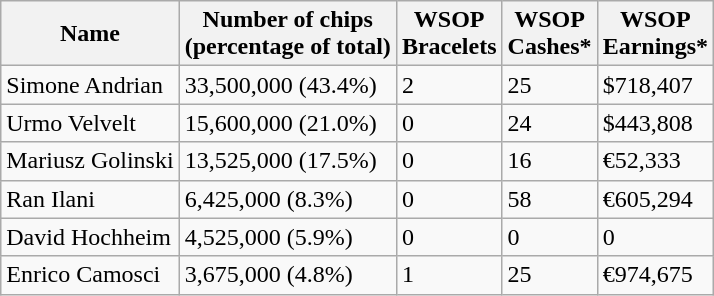<table class="wikitable sortable">
<tr>
<th>Name</th>
<th>Number of chips<br>(percentage of total)</th>
<th>WSOP<br>Bracelets</th>
<th>WSOP<br>Cashes*</th>
<th>WSOP<br>Earnings*</th>
</tr>
<tr>
<td> Simone Andrian</td>
<td>33,500,000 (43.4%)</td>
<td>2</td>
<td>25</td>
<td>$718,407</td>
</tr>
<tr>
<td> Urmo Velvelt</td>
<td>15,600,000 (21.0%)</td>
<td>0</td>
<td>24</td>
<td>$443,808</td>
</tr>
<tr>
<td> Mariusz Golinski</td>
<td>13,525,000 (17.5%)</td>
<td>0</td>
<td>16</td>
<td>€52,333</td>
</tr>
<tr>
<td> Ran Ilani</td>
<td>6,425,000 (8.3%)</td>
<td>0</td>
<td>58</td>
<td>€605,294</td>
</tr>
<tr>
<td> David Hochheim</td>
<td>4,525,000 (5.9%)</td>
<td>0</td>
<td>0</td>
<td>0</td>
</tr>
<tr>
<td> Enrico Camosci</td>
<td>3,675,000 (4.8%)</td>
<td>1</td>
<td>25</td>
<td>€974,675</td>
</tr>
</table>
